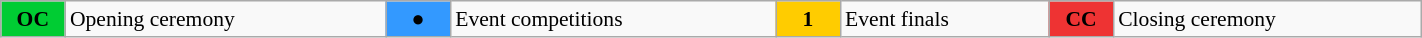<table class="wikitable" style="margin:0.5em auto; font-size:90%;position:relative;width:75%;">
<tr>
<td style="width:2.5em; background:#00cc33; text-align:center"><strong>OC</strong></td>
<td>Opening ceremony</td>
<td style="width:2.5em; background:#3399ff; text-align:center">●</td>
<td>Event competitions</td>
<td style="width:2.5em; background:#ffcc00; text-align:center"><strong>1</strong></td>
<td>Event finals</td>
<td style="width:2.5em; background:#ee3333; text-align:center"><strong>CC</strong></td>
<td>Closing ceremony</td>
</tr>
</table>
